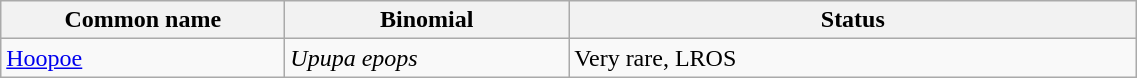<table width=60% class="wikitable">
<tr>
<th width=25%>Common name</th>
<th width=25%>Binomial</th>
<th width=50%>Status</th>
</tr>
<tr>
<td><a href='#'>Hoopoe</a></td>
<td><em>Upupa epops</em></td>
<td>Very rare, LROS</td>
</tr>
</table>
